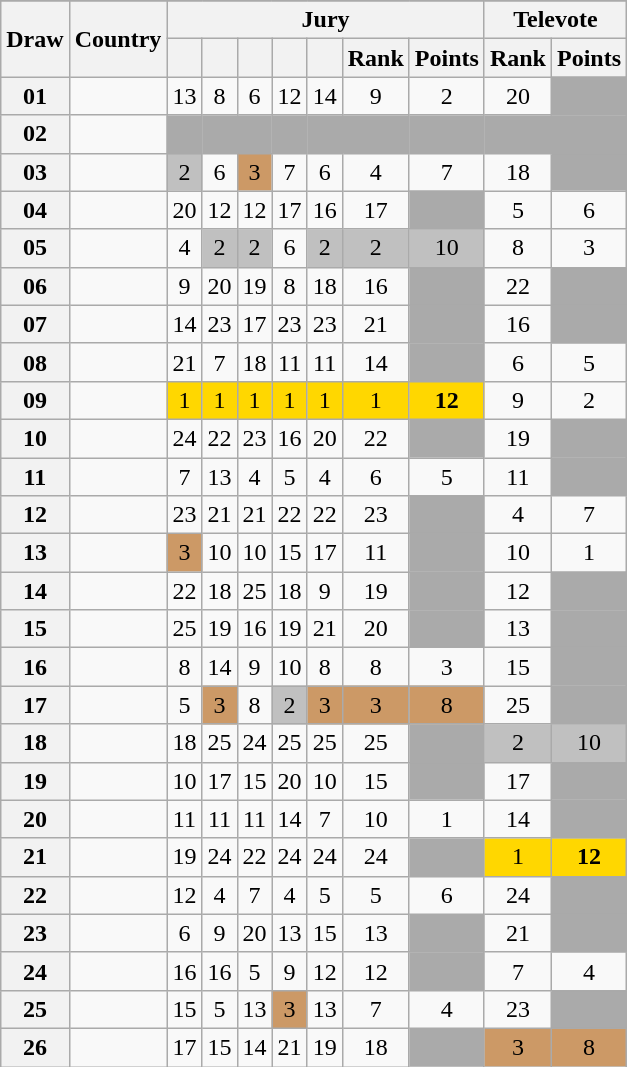<table class="sortable wikitable collapsible plainrowheaders" style="text-align:center;">
<tr>
</tr>
<tr>
<th scope="col" rowspan="2">Draw</th>
<th scope="col" rowspan="2">Country</th>
<th scope="col" colspan="7">Jury</th>
<th scope="col" colspan="2">Televote</th>
</tr>
<tr>
<th scope="col"><small></small></th>
<th scope="col"><small></small></th>
<th scope="col"><small></small></th>
<th scope="col"><small></small></th>
<th scope="col"><small></small></th>
<th scope="col">Rank</th>
<th scope="col">Points</th>
<th scope="col">Rank</th>
<th scope="col">Points</th>
</tr>
<tr>
<th scope="row" style="text-align:center;">01</th>
<td style="text-align:left;"></td>
<td>13</td>
<td>8</td>
<td>6</td>
<td>12</td>
<td>14</td>
<td>9</td>
<td>2</td>
<td>20</td>
<td style="background:#AAAAAA;"></td>
</tr>
<tr class="sortbottom">
<th scope="row" style="text-align:center;">02</th>
<td style="text-align:left;"></td>
<td style="background:#AAAAAA;"></td>
<td style="background:#AAAAAA;"></td>
<td style="background:#AAAAAA;"></td>
<td style="background:#AAAAAA;"></td>
<td style="background:#AAAAAA;"></td>
<td style="background:#AAAAAA;"></td>
<td style="background:#AAAAAA;"></td>
<td style="background:#AAAAAA;"></td>
<td style="background:#AAAAAA;"></td>
</tr>
<tr>
<th scope="row" style="text-align:center;">03</th>
<td style="text-align:left;"></td>
<td style="background:silver;">2</td>
<td>6</td>
<td style="background:#CC9966;">3</td>
<td>7</td>
<td>6</td>
<td>4</td>
<td>7</td>
<td>18</td>
<td style="background:#AAAAAA;"></td>
</tr>
<tr>
<th scope="row" style="text-align:center;">04</th>
<td style="text-align:left;"></td>
<td>20</td>
<td>12</td>
<td>12</td>
<td>17</td>
<td>16</td>
<td>17</td>
<td style="background:#AAAAAA;"></td>
<td>5</td>
<td>6</td>
</tr>
<tr>
<th scope="row" style="text-align:center;">05</th>
<td style="text-align:left;"></td>
<td>4</td>
<td style="background:silver;">2</td>
<td style="background:silver;">2</td>
<td>6</td>
<td style="background:silver;">2</td>
<td style="background:silver;">2</td>
<td style="background:silver;">10</td>
<td>8</td>
<td>3</td>
</tr>
<tr>
<th scope="row" style="text-align:center;">06</th>
<td style="text-align:left;"></td>
<td>9</td>
<td>20</td>
<td>19</td>
<td>8</td>
<td>18</td>
<td>16</td>
<td style="background:#AAAAAA;"></td>
<td>22</td>
<td style="background:#AAAAAA;"></td>
</tr>
<tr>
<th scope="row" style="text-align:center;">07</th>
<td style="text-align:left;"></td>
<td>14</td>
<td>23</td>
<td>17</td>
<td>23</td>
<td>23</td>
<td>21</td>
<td style="background:#AAAAAA;"></td>
<td>16</td>
<td style="background:#AAAAAA;"></td>
</tr>
<tr>
<th scope="row" style="text-align:center;">08</th>
<td style="text-align:left;"></td>
<td>21</td>
<td>7</td>
<td>18</td>
<td>11</td>
<td>11</td>
<td>14</td>
<td style="background:#AAAAAA;"></td>
<td>6</td>
<td>5</td>
</tr>
<tr>
<th scope="row" style="text-align:center;">09</th>
<td style="text-align:left;"></td>
<td style="background:gold;">1</td>
<td style="background:gold;">1</td>
<td style="background:gold;">1</td>
<td style="background:gold;">1</td>
<td style="background:gold;">1</td>
<td style="background:gold;">1</td>
<td style="background:gold;"><strong>12</strong></td>
<td>9</td>
<td>2</td>
</tr>
<tr>
<th scope="row" style="text-align:center;">10</th>
<td style="text-align:left;"></td>
<td>24</td>
<td>22</td>
<td>23</td>
<td>16</td>
<td>20</td>
<td>22</td>
<td style="background:#AAAAAA;"></td>
<td>19</td>
<td style="background:#AAAAAA;"></td>
</tr>
<tr>
<th scope="row" style="text-align:center;">11</th>
<td style="text-align:left;"></td>
<td>7</td>
<td>13</td>
<td>4</td>
<td>5</td>
<td>4</td>
<td>6</td>
<td>5</td>
<td>11</td>
<td style="background:#AAAAAA;"></td>
</tr>
<tr>
<th scope="row" style="text-align:center;">12</th>
<td style="text-align:left;"></td>
<td>23</td>
<td>21</td>
<td>21</td>
<td>22</td>
<td>22</td>
<td>23</td>
<td style="background:#AAAAAA;"></td>
<td>4</td>
<td>7</td>
</tr>
<tr>
<th scope="row" style="text-align:center;">13</th>
<td style="text-align:left;"></td>
<td style="background:#CC9966;">3</td>
<td>10</td>
<td>10</td>
<td>15</td>
<td>17</td>
<td>11</td>
<td style="background:#AAAAAA;"></td>
<td>10</td>
<td>1</td>
</tr>
<tr>
<th scope="row" style="text-align:center;">14</th>
<td style="text-align:left;"></td>
<td>22</td>
<td>18</td>
<td>25</td>
<td>18</td>
<td>9</td>
<td>19</td>
<td style="background:#AAAAAA;"></td>
<td>12</td>
<td style="background:#AAAAAA;"></td>
</tr>
<tr>
<th scope="row" style="text-align:center;">15</th>
<td style="text-align:left;"></td>
<td>25</td>
<td>19</td>
<td>16</td>
<td>19</td>
<td>21</td>
<td>20</td>
<td style="background:#AAAAAA;"></td>
<td>13</td>
<td style="background:#AAAAAA;"></td>
</tr>
<tr>
<th scope="row" style="text-align:center;">16</th>
<td style="text-align:left;"></td>
<td>8</td>
<td>14</td>
<td>9</td>
<td>10</td>
<td>8</td>
<td>8</td>
<td>3</td>
<td>15</td>
<td style="background:#AAAAAA;"></td>
</tr>
<tr>
<th scope="row" style="text-align:center;">17</th>
<td style="text-align:left;"></td>
<td>5</td>
<td style="background:#CC9966;">3</td>
<td>8</td>
<td style="background:silver;">2</td>
<td style="background:#CC9966;">3</td>
<td style="background:#CC9966;">3</td>
<td style="background:#CC9966;">8</td>
<td>25</td>
<td style="background:#AAAAAA;"></td>
</tr>
<tr>
<th scope="row" style="text-align:center;">18</th>
<td style="text-align:left;"></td>
<td>18</td>
<td>25</td>
<td>24</td>
<td>25</td>
<td>25</td>
<td>25</td>
<td style="background:#AAAAAA;"></td>
<td style="background:silver;">2</td>
<td style="background:silver;">10</td>
</tr>
<tr>
<th scope="row" style="text-align:center;">19</th>
<td style="text-align:left;"></td>
<td>10</td>
<td>17</td>
<td>15</td>
<td>20</td>
<td>10</td>
<td>15</td>
<td style="background:#AAAAAA;"></td>
<td>17</td>
<td style="background:#AAAAAA;"></td>
</tr>
<tr>
<th scope="row" style="text-align:center;">20</th>
<td style="text-align:left;"></td>
<td>11</td>
<td>11</td>
<td>11</td>
<td>14</td>
<td>7</td>
<td>10</td>
<td>1</td>
<td>14</td>
<td style="background:#AAAAAA;"></td>
</tr>
<tr>
<th scope="row" style="text-align:center;">21</th>
<td style="text-align:left;"></td>
<td>19</td>
<td>24</td>
<td>22</td>
<td>24</td>
<td>24</td>
<td>24</td>
<td style="background:#AAAAAA;"></td>
<td style="background:gold;">1</td>
<td style="background:gold;"><strong>12</strong></td>
</tr>
<tr>
<th scope="row" style="text-align:center;">22</th>
<td style="text-align:left;"></td>
<td>12</td>
<td>4</td>
<td>7</td>
<td>4</td>
<td>5</td>
<td>5</td>
<td>6</td>
<td>24</td>
<td style="background:#AAAAAA;"></td>
</tr>
<tr>
<th scope="row" style="text-align:center;">23</th>
<td style="text-align:left;"></td>
<td>6</td>
<td>9</td>
<td>20</td>
<td>13</td>
<td>15</td>
<td>13</td>
<td style="background:#AAAAAA;"></td>
<td>21</td>
<td style="background:#AAAAAA;"></td>
</tr>
<tr>
<th scope="row" style="text-align:center;">24</th>
<td style="text-align:left;"></td>
<td>16</td>
<td>16</td>
<td>5</td>
<td>9</td>
<td>12</td>
<td>12</td>
<td style="background:#AAAAAA;"></td>
<td>7</td>
<td>4</td>
</tr>
<tr>
<th scope="row" style="text-align:center;">25</th>
<td style="text-align:left;"></td>
<td>15</td>
<td>5</td>
<td>13</td>
<td style="background:#CC9966;">3</td>
<td>13</td>
<td>7</td>
<td>4</td>
<td>23</td>
<td style="background:#AAAAAA;"></td>
</tr>
<tr>
<th scope="row" style="text-align:center;">26</th>
<td style="text-align:left;"></td>
<td>17</td>
<td>15</td>
<td>14</td>
<td>21</td>
<td>19</td>
<td>18</td>
<td style="background:#AAAAAA;"></td>
<td style="background:#CC9966;">3</td>
<td style="background:#CC9966;">8</td>
</tr>
</table>
